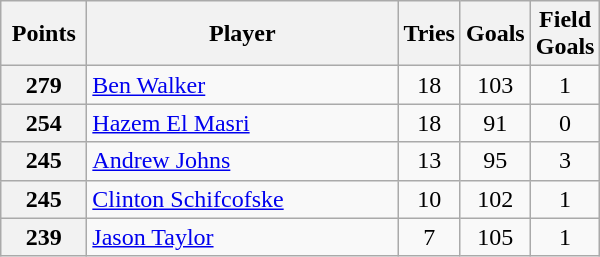<table class="wikitable" style="text-align:left;">
<tr>
<th width=50>Points</th>
<th width=200>Player</th>
<th width=30>Tries</th>
<th width=30>Goals</th>
<th width=30>Field Goals</th>
</tr>
<tr>
<th>279</th>
<td> <a href='#'>Ben Walker</a></td>
<td align=center>18</td>
<td align=center>103</td>
<td align=center>1</td>
</tr>
<tr>
<th>254</th>
<td> <a href='#'>Hazem El Masri</a></td>
<td align=center>18</td>
<td align=center>91</td>
<td align=center>0</td>
</tr>
<tr>
<th>245</th>
<td> <a href='#'>Andrew Johns</a></td>
<td align=center>13</td>
<td align=center>95</td>
<td align=center>3</td>
</tr>
<tr>
<th>245</th>
<td> <a href='#'>Clinton Schifcofske</a></td>
<td align=center>10</td>
<td align=center>102</td>
<td align=center>1</td>
</tr>
<tr>
<th>239</th>
<td> <a href='#'>Jason Taylor</a></td>
<td align=center>7</td>
<td align=center>105</td>
<td align=center>1</td>
</tr>
</table>
